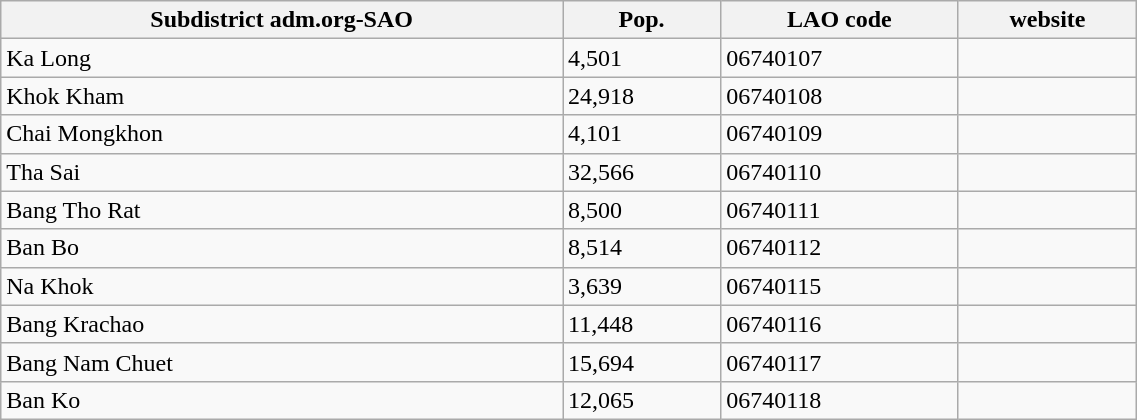<table class="wikitable" style="width:60%;">
<tr>
<th>Subdistrict adm.org-SAO</th>
<th>Pop.</th>
<th>LAO code</th>
<th>website</th>
</tr>
<tr>
<td>Ka Long</td>
<td>4,501</td>
<td>06740107</td>
<td></td>
</tr>
<tr>
<td>Khok Kham</td>
<td>24,918</td>
<td>06740108</td>
<td></td>
</tr>
<tr>
<td>Chai Mongkhon</td>
<td>4,101</td>
<td>06740109</td>
<td></td>
</tr>
<tr>
<td>Tha Sai</td>
<td>32,566</td>
<td>06740110</td>
<td></td>
</tr>
<tr>
<td>Bang Tho Rat</td>
<td>8,500</td>
<td>06740111</td>
<td></td>
</tr>
<tr>
<td>Ban Bo</td>
<td>8,514</td>
<td>06740112</td>
<td></td>
</tr>
<tr>
<td>Na Khok</td>
<td>3,639</td>
<td>06740115</td>
<td></td>
</tr>
<tr>
<td>Bang Krachao</td>
<td>11,448</td>
<td>06740116</td>
<td></td>
</tr>
<tr>
<td>Bang Nam Chuet</td>
<td>15,694</td>
<td>06740117</td>
<td></td>
</tr>
<tr>
<td>Ban Ko</td>
<td>12,065</td>
<td>06740118</td>
<td></td>
</tr>
</table>
